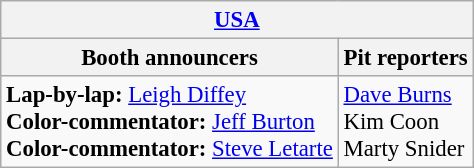<table class="wikitable" style="font-size: 95%">
<tr>
<th colspan="2"><a href='#'>USA</a></th>
</tr>
<tr>
<th>Booth announcers</th>
<th>Pit reporters</th>
</tr>
<tr>
<td><strong>Lap-by-lap:</strong> <a href='#'>Leigh Diffey</a><br><strong>Color-commentator:</strong> <a href='#'>Jeff Burton</a><br><strong>Color-commentator:</strong> <a href='#'>Steve Letarte</a></td>
<td><a href='#'>Dave Burns</a><br>Kim Coon<br>Marty Snider</td>
</tr>
</table>
